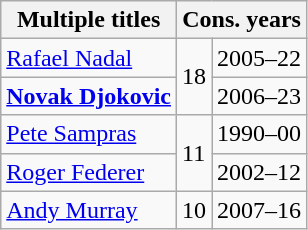<table class="wikitable" style="display: inline-table;">
<tr>
<th>Multiple titles</th>
<th colspan="2" width="20">Cons. years</th>
</tr>
<tr>
<td> <a href='#'>Rafael Nadal</a></td>
<td rowspan="2">18</td>
<td>2005–22</td>
</tr>
<tr>
<td> <strong><a href='#'>Novak Djokovic</a></strong></td>
<td>2006–23</td>
</tr>
<tr>
<td> <a href='#'>Pete Sampras</a></td>
<td rowspan="2">11</td>
<td>1990–00</td>
</tr>
<tr>
<td> <a href='#'>Roger Federer</a></td>
<td>2002–12</td>
</tr>
<tr>
<td> <a href='#'>Andy Murray</a></td>
<td>10</td>
<td>2007–16</td>
</tr>
</table>
